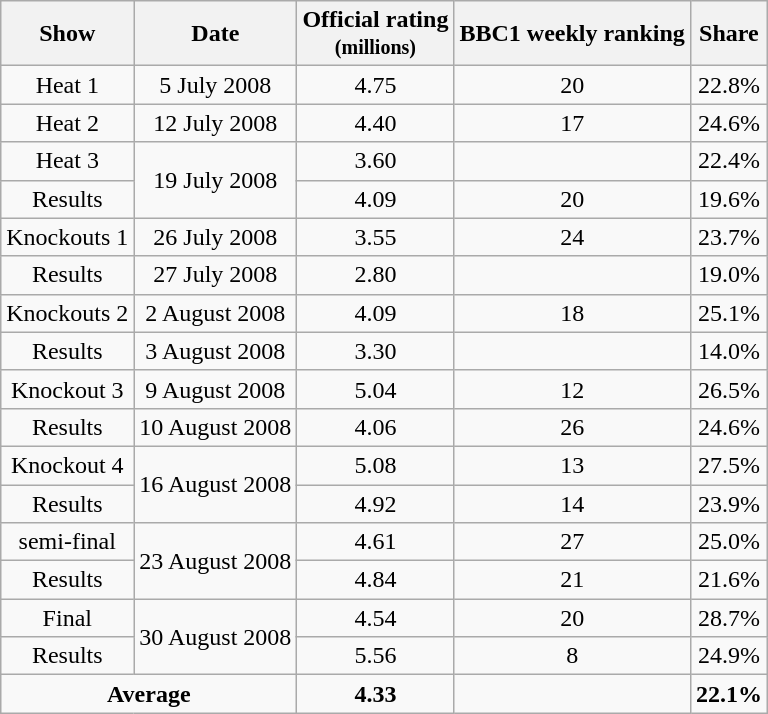<table class="wikitable" style="text-align:center">
<tr>
<th>Show</th>
<th>Date</th>
<th>Official rating<br><small>(millions)</small></th>
<th>BBC1 weekly ranking</th>
<th>Share</th>
</tr>
<tr>
<td>Heat 1</td>
<td>5 July 2008</td>
<td>4.75</td>
<td>20</td>
<td>22.8%</td>
</tr>
<tr>
<td>Heat 2</td>
<td>12 July 2008</td>
<td>4.40</td>
<td>17</td>
<td>24.6%</td>
</tr>
<tr>
<td>Heat 3</td>
<td rowspan="2">19 July 2008</td>
<td>3.60</td>
<td></td>
<td>22.4%</td>
</tr>
<tr>
<td>Results</td>
<td>4.09</td>
<td>20</td>
<td>19.6%</td>
</tr>
<tr>
<td>Knockouts 1</td>
<td>26 July 2008</td>
<td>3.55</td>
<td>24</td>
<td>23.7%</td>
</tr>
<tr>
<td>Results</td>
<td>27 July 2008</td>
<td>2.80</td>
<td></td>
<td>19.0%</td>
</tr>
<tr>
<td>Knockouts 2</td>
<td>2 August 2008</td>
<td>4.09</td>
<td>18</td>
<td>25.1%</td>
</tr>
<tr>
<td>Results</td>
<td>3 August 2008</td>
<td>3.30</td>
<td></td>
<td>14.0%</td>
</tr>
<tr>
<td>Knockout 3</td>
<td>9 August 2008</td>
<td>5.04</td>
<td>12</td>
<td>26.5%</td>
</tr>
<tr>
<td>Results</td>
<td>10 August 2008</td>
<td>4.06</td>
<td>26</td>
<td>24.6%</td>
</tr>
<tr>
<td>Knockout 4</td>
<td rowspan="2">16 August 2008</td>
<td>5.08</td>
<td>13</td>
<td>27.5%</td>
</tr>
<tr>
<td>Results</td>
<td>4.92</td>
<td>14</td>
<td>23.9%</td>
</tr>
<tr>
<td>semi-final</td>
<td rowspan="2">23 August 2008</td>
<td>4.61</td>
<td>27</td>
<td>25.0%</td>
</tr>
<tr>
<td>Results</td>
<td>4.84</td>
<td>21</td>
<td>21.6%</td>
</tr>
<tr>
<td>Final</td>
<td rowspan="2">30 August 2008</td>
<td>4.54</td>
<td>20</td>
<td>28.7%</td>
</tr>
<tr>
<td>Results</td>
<td>5.56</td>
<td>8</td>
<td>24.9%</td>
</tr>
<tr>
<td colspan="2"><strong>Average</strong></td>
<td><strong>4.33</strong></td>
<td></td>
<td><strong>22.1%</strong></td>
</tr>
</table>
